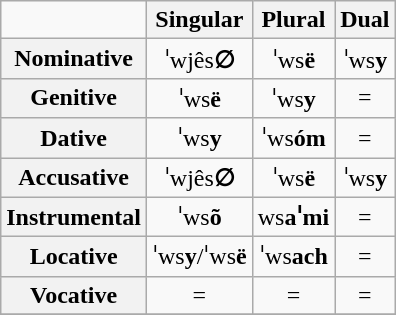<table class="wikitable" style="text-align:center;">
<tr>
<td></td>
<th>Singular</th>
<th>Plural</th>
<th>Dual</th>
</tr>
<tr>
<th>Nominative</th>
<td>ˈwjês<strong>∅</strong></td>
<td>ˈws<strong>ë</strong></td>
<td>ˈws<strong>y</strong></td>
</tr>
<tr>
<th>Genitive</th>
<td>ˈws<strong>ë</strong></td>
<td>ˈws<strong>y</strong></td>
<td>= </td>
</tr>
<tr>
<th>Dative</th>
<td>ˈws<strong>y</strong></td>
<td>ˈws<strong>óm</strong></td>
<td>= </td>
</tr>
<tr>
<th>Accusative</th>
<td>ˈwjês<strong>∅</strong></td>
<td>ˈws<strong>ë</strong></td>
<td>ˈws<strong>y</strong></td>
</tr>
<tr>
<th>Instrumental</th>
<td>ˈws<strong>õ</strong></td>
<td>ws<strong>aˈmi</strong></td>
<td>= </td>
</tr>
<tr>
<th>Locative</th>
<td>ˈws<strong>y</strong>/ˈws<strong>ë</strong></td>
<td>ˈws<strong>ach</strong></td>
<td>= </td>
</tr>
<tr>
<th>Vocative</th>
<td>= </td>
<td>= </td>
<td>= </td>
</tr>
<tr>
</tr>
</table>
